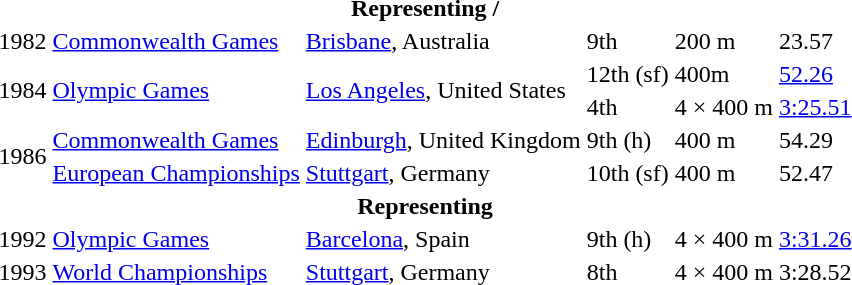<table>
<tr>
<th colspan=6>Representing  / </th>
</tr>
<tr>
<td>1982</td>
<td><a href='#'>Commonwealth Games</a></td>
<td><a href='#'>Brisbane</a>, Australia</td>
<td>9th</td>
<td>200 m</td>
<td>23.57</td>
</tr>
<tr>
<td rowspan=2>1984</td>
<td rowspan=2><a href='#'>Olympic Games</a></td>
<td rowspan=2><a href='#'>Los Angeles</a>, United States</td>
<td>12th (sf)</td>
<td>400m</td>
<td><a href='#'>52.26</a></td>
</tr>
<tr>
<td>4th</td>
<td>4 × 400 m</td>
<td><a href='#'>3:25.51</a></td>
</tr>
<tr>
<td rowspan=2>1986</td>
<td><a href='#'>Commonwealth Games</a></td>
<td><a href='#'>Edinburgh</a>, United Kingdom</td>
<td>9th (h)</td>
<td>400 m</td>
<td>54.29</td>
</tr>
<tr>
<td><a href='#'>European Championships</a></td>
<td><a href='#'>Stuttgart</a>, Germany</td>
<td>10th (sf)</td>
<td>400 m</td>
<td>52.47</td>
</tr>
<tr>
<th colspan=6>Representing </th>
</tr>
<tr>
<td>1992</td>
<td><a href='#'>Olympic Games</a></td>
<td><a href='#'>Barcelona</a>, Spain</td>
<td>9th (h)</td>
<td>4 × 400 m</td>
<td><a href='#'>3:31.26</a></td>
</tr>
<tr>
<td>1993</td>
<td><a href='#'>World Championships</a></td>
<td><a href='#'>Stuttgart</a>, Germany</td>
<td>8th</td>
<td>4 × 400 m</td>
<td>3:28.52</td>
</tr>
</table>
